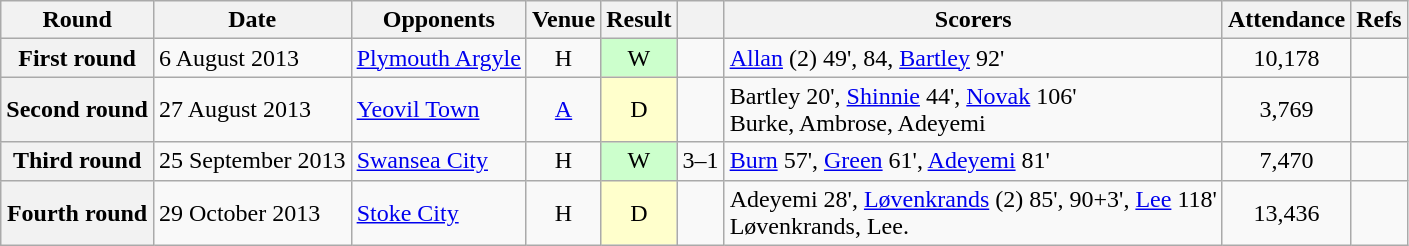<table class="wikitable plainrowheaders" style="text-align:center">
<tr>
<th scope="col">Round</th>
<th scope="col">Date</th>
<th scope="col">Opponents</th>
<th scope="col">Venue</th>
<th scope="col">Result</th>
<th scope="col"></th>
<th scope="col">Scorers</th>
<th scope="col">Attendance</th>
<th scope="col">Refs</th>
</tr>
<tr>
<th scope="row">First round</th>
<td align="left">6 August 2013</td>
<td align="left"><a href='#'>Plymouth Argyle</a></td>
<td>H</td>
<td style="background:#cfc">W</td>
<td></td>
<td align="left"><a href='#'>Allan</a> (2) 49', 84, <a href='#'>Bartley</a> 92'</td>
<td>10,178</td>
<td></td>
</tr>
<tr>
<th scope="row">Second round</th>
<td align="left">27 August 2013</td>
<td align="left"><a href='#'>Yeovil Town</a></td>
<td><a href='#'>A</a></td>
<td style="background:#ffc">D</td>
<td></td>
<td align="left">Bartley 20', <a href='#'>Shinnie</a> 44', <a href='#'>Novak</a> 106'<br>Burke, Ambrose, Adeyemi</td>
<td>3,769</td>
<td></td>
</tr>
<tr>
<th scope="row">Third round</th>
<td align="left">25 September 2013</td>
<td align="left"><a href='#'>Swansea City</a></td>
<td>H</td>
<td style="background:#cfc">W</td>
<td>3–1</td>
<td align="left"><a href='#'>Burn</a> 57', <a href='#'>Green</a> 61', <a href='#'>Adeyemi</a> 81'</td>
<td>7,470</td>
<td></td>
</tr>
<tr>
<th scope="row">Fourth round</th>
<td align="left">29 October 2013</td>
<td align="left"><a href='#'>Stoke City</a></td>
<td>H</td>
<td style="background:#ffc">D</td>
<td></td>
<td align="left">Adeyemi 28', <a href='#'>Løvenkrands</a> (2) 85', 90+3', <a href='#'>Lee</a> 118'<br>Løvenkrands, Lee.</td>
<td>13,436</td>
<td></td>
</tr>
</table>
